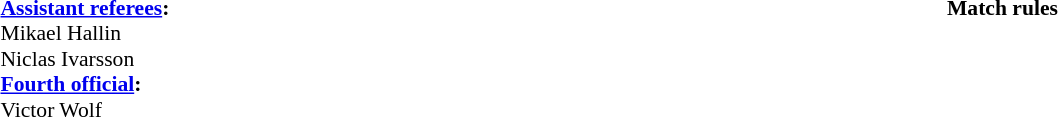<table width=100% style="font-size: 90%">
<tr>
<td width=50% valign=top><br><strong><a href='#'>Assistant referees</a>:</strong>
<br>Mikael Hallin
<br>Niclas Ivarsson
<br><strong><a href='#'>Fourth official</a>:</strong>
<br>Victor Wolf</td>
<td width=50% valign=top><br><strong>Match rules</strong></td>
</tr>
</table>
